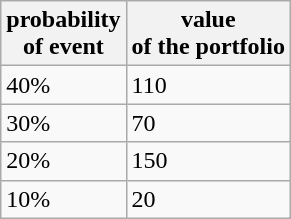<table class="wikitable">
<tr>
<th>probability<br>of event</th>
<th>value<br>of the portfolio</th>
</tr>
<tr>
<td>40%</td>
<td>110</td>
</tr>
<tr>
<td>30%</td>
<td>70</td>
</tr>
<tr>
<td>20%</td>
<td>150</td>
</tr>
<tr>
<td>10%</td>
<td>20</td>
</tr>
</table>
